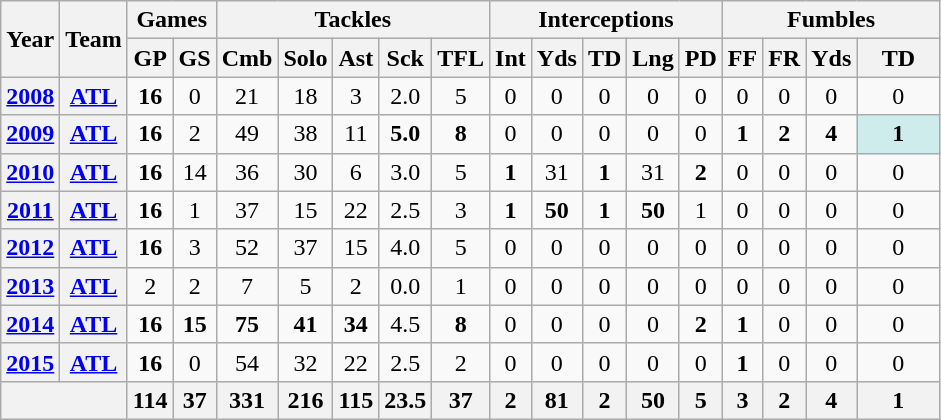<table class="wikitable" style="text-align:center">
<tr>
<th rowspan="2">Year</th>
<th rowspan="2">Team</th>
<th colspan="2">Games</th>
<th colspan="5">Tackles</th>
<th colspan="5">Interceptions</th>
<th colspan="4">Fumbles</th>
</tr>
<tr>
<th>GP</th>
<th>GS</th>
<th>Cmb</th>
<th>Solo</th>
<th>Ast</th>
<th>Sck</th>
<th>TFL</th>
<th>Int</th>
<th>Yds</th>
<th>TD</th>
<th>Lng</th>
<th>PD</th>
<th>FF</th>
<th>FR</th>
<th>Yds</th>
<th>TD</th>
</tr>
<tr>
<th><a href='#'>2008</a></th>
<th><a href='#'>ATL</a></th>
<td><strong>16</strong></td>
<td>0</td>
<td>21</td>
<td>18</td>
<td>3</td>
<td>2.0</td>
<td>5</td>
<td>0</td>
<td>0</td>
<td>0</td>
<td>0</td>
<td>0</td>
<td>0</td>
<td>0</td>
<td>0</td>
<td>0</td>
</tr>
<tr>
<th><a href='#'>2009</a></th>
<th><a href='#'>ATL</a></th>
<td><strong>16</strong></td>
<td>2</td>
<td>49</td>
<td>38</td>
<td>11</td>
<td><strong>5.0</strong></td>
<td><strong>8</strong></td>
<td>0</td>
<td>0</td>
<td>0</td>
<td>0</td>
<td>0</td>
<td><strong>1</strong></td>
<td><strong>2</strong></td>
<td><strong>4</strong></td>
<td style="background:#cfecec; width:3em;"><strong>1</strong></td>
</tr>
<tr>
<th><a href='#'>2010</a></th>
<th><a href='#'>ATL</a></th>
<td><strong>16</strong></td>
<td>14</td>
<td>36</td>
<td>30</td>
<td>6</td>
<td>3.0</td>
<td>5</td>
<td><strong>1</strong></td>
<td>31</td>
<td><strong>1</strong></td>
<td>31</td>
<td><strong>2</strong></td>
<td>0</td>
<td>0</td>
<td>0</td>
<td>0</td>
</tr>
<tr>
<th><a href='#'>2011</a></th>
<th><a href='#'>ATL</a></th>
<td><strong>16</strong></td>
<td>1</td>
<td>37</td>
<td>15</td>
<td>22</td>
<td>2.5</td>
<td>3</td>
<td><strong>1</strong></td>
<td><strong>50</strong></td>
<td><strong>1</strong></td>
<td><strong>50</strong></td>
<td>1</td>
<td>0</td>
<td>0</td>
<td>0</td>
<td>0</td>
</tr>
<tr>
<th><a href='#'>2012</a></th>
<th><a href='#'>ATL</a></th>
<td><strong>16</strong></td>
<td>3</td>
<td>52</td>
<td>37</td>
<td>15</td>
<td>4.0</td>
<td>5</td>
<td>0</td>
<td>0</td>
<td>0</td>
<td>0</td>
<td>0</td>
<td>0</td>
<td>0</td>
<td>0</td>
<td>0</td>
</tr>
<tr>
<th><a href='#'>2013</a></th>
<th><a href='#'>ATL</a></th>
<td>2</td>
<td>2</td>
<td>7</td>
<td>5</td>
<td>2</td>
<td>0.0</td>
<td>1</td>
<td>0</td>
<td>0</td>
<td>0</td>
<td>0</td>
<td>0</td>
<td>0</td>
<td>0</td>
<td>0</td>
<td>0</td>
</tr>
<tr>
<th><a href='#'>2014</a></th>
<th><a href='#'>ATL</a></th>
<td><strong>16</strong></td>
<td><strong>15</strong></td>
<td><strong>75</strong></td>
<td><strong>41</strong></td>
<td><strong>34</strong></td>
<td>4.5</td>
<td><strong>8</strong></td>
<td>0</td>
<td>0</td>
<td>0</td>
<td>0</td>
<td><strong>2</strong></td>
<td><strong>1</strong></td>
<td>0</td>
<td>0</td>
<td>0</td>
</tr>
<tr>
<th><a href='#'>2015</a></th>
<th><a href='#'>ATL</a></th>
<td><strong>16</strong></td>
<td>0</td>
<td>54</td>
<td>32</td>
<td>22</td>
<td>2.5</td>
<td>2</td>
<td>0</td>
<td>0</td>
<td>0</td>
<td>0</td>
<td>0</td>
<td><strong>1</strong></td>
<td>0</td>
<td>0</td>
<td>0</td>
</tr>
<tr>
<th colspan="2"></th>
<th>114</th>
<th>37</th>
<th>331</th>
<th>216</th>
<th>115</th>
<th>23.5</th>
<th>37</th>
<th>2</th>
<th>81</th>
<th>2</th>
<th>50</th>
<th>5</th>
<th>3</th>
<th>2</th>
<th>4</th>
<th>1</th>
</tr>
</table>
